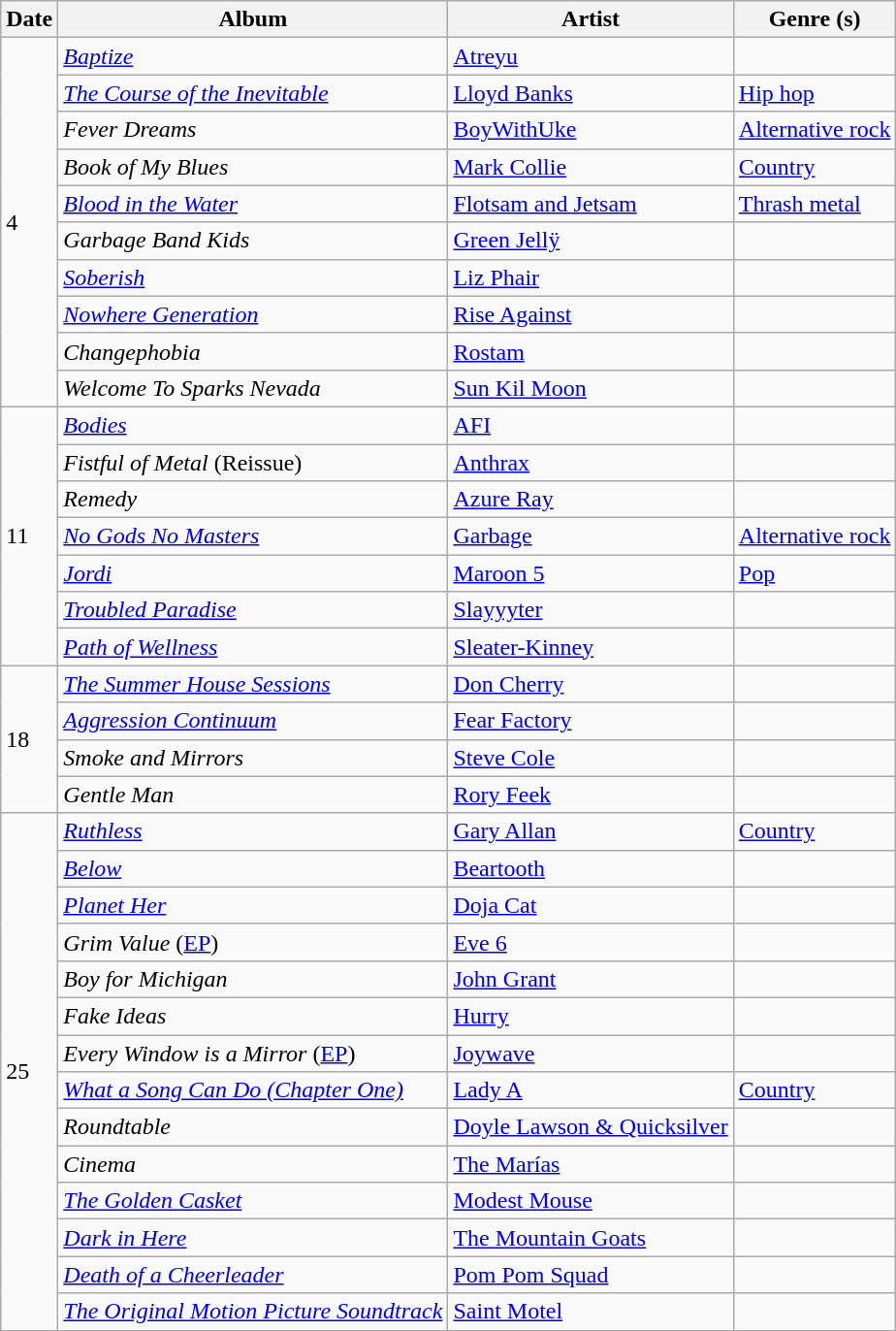<table class="wikitable">
<tr>
<th>Date</th>
<th>Album</th>
<th>Artist</th>
<th>Genre (s)</th>
</tr>
<tr>
<td rowspan="10">4</td>
<td><em><a href='#'>Baptize</a></em></td>
<td><a href='#'>Atreyu</a></td>
<td></td>
</tr>
<tr>
<td><em><a href='#'>The Course of the Inevitable</a></em></td>
<td><a href='#'>Lloyd Banks</a></td>
<td><a href='#'>Hip hop</a></td>
</tr>
<tr>
<td><em>Fever Dreams</em></td>
<td><a href='#'>BoyWithUke</a></td>
<td><a href='#'>Alternative rock</a></td>
</tr>
<tr>
<td><em>Book of My Blues</em></td>
<td><a href='#'>Mark Collie</a></td>
<td><a href='#'>Country</a></td>
</tr>
<tr>
<td><em><a href='#'>Blood in the Water</a></em></td>
<td><a href='#'>Flotsam and Jetsam</a></td>
<td><a href='#'>Thrash metal</a></td>
</tr>
<tr>
<td><em>Garbage Band Kids</em></td>
<td><a href='#'>Green Jellÿ</a></td>
<td></td>
</tr>
<tr>
<td><em><a href='#'>Soberish</a></em></td>
<td><a href='#'>Liz Phair</a></td>
<td></td>
</tr>
<tr>
<td><em><a href='#'>Nowhere Generation</a></em></td>
<td><a href='#'>Rise Against</a></td>
<td></td>
</tr>
<tr>
<td><em>Changephobia</em></td>
<td><a href='#'>Rostam</a></td>
<td></td>
</tr>
<tr>
<td><em>Welcome To Sparks Nevada</em></td>
<td><a href='#'>Sun Kil Moon</a></td>
<td></td>
</tr>
<tr>
<td rowspan="7">11</td>
<td><em><a href='#'>Bodies</a></em></td>
<td><a href='#'>AFI</a></td>
<td></td>
</tr>
<tr>
<td><em>Fistful of Metal</em> (Reissue)</td>
<td><a href='#'>Anthrax</a></td>
<td></td>
</tr>
<tr>
<td><em>Remedy</em></td>
<td><a href='#'>Azure Ray</a></td>
<td></td>
</tr>
<tr>
<td><em><a href='#'>No Gods No Masters</a></em></td>
<td><a href='#'>Garbage</a></td>
<td><a href='#'>Alternative rock</a></td>
</tr>
<tr>
<td><em><a href='#'>Jordi</a></em></td>
<td><a href='#'>Maroon 5</a></td>
<td><a href='#'>Pop</a></td>
</tr>
<tr>
<td><em><a href='#'>Troubled Paradise</a></em></td>
<td><a href='#'>Slayyyter</a></td>
<td></td>
</tr>
<tr>
<td><em><a href='#'>Path of Wellness</a></em></td>
<td><a href='#'>Sleater-Kinney</a></td>
<td></td>
</tr>
<tr>
<td rowspan="4">18</td>
<td><em><a href='#'>The Summer House Sessions</a></em></td>
<td><a href='#'>Don Cherry</a></td>
<td></td>
</tr>
<tr>
<td><em><a href='#'>Aggression Continuum</a></em></td>
<td><a href='#'>Fear Factory</a></td>
<td></td>
</tr>
<tr>
<td><em>Smoke and Mirrors</em></td>
<td><a href='#'>Steve Cole</a></td>
<td></td>
</tr>
<tr>
<td><em>Gentle Man</em></td>
<td><a href='#'>Rory Feek</a></td>
<td></td>
</tr>
<tr>
<td rowspan="14">25</td>
<td><em><a href='#'>Ruthless</a></em></td>
<td><a href='#'>Gary Allan</a></td>
<td><a href='#'>Country</a></td>
</tr>
<tr>
<td><em><a href='#'>Below</a></em></td>
<td><a href='#'>Beartooth</a></td>
<td></td>
</tr>
<tr>
<td><em><a href='#'>Planet Her</a></em></td>
<td><a href='#'>Doja Cat</a></td>
<td></td>
</tr>
<tr>
<td><em>Grim Value</em> (<a href='#'>EP</a>)</td>
<td><a href='#'>Eve 6</a></td>
<td></td>
</tr>
<tr>
<td><em>Boy for Michigan</em></td>
<td><a href='#'>John Grant</a></td>
<td></td>
</tr>
<tr>
<td><em>Fake Ideas</em></td>
<td><a href='#'>Hurry</a></td>
<td></td>
</tr>
<tr>
<td><em>Every Window is a Mirror</em> (<a href='#'>EP</a>)</td>
<td><a href='#'>Joywave</a></td>
<td></td>
</tr>
<tr>
<td><em><a href='#'>What a Song Can Do (Chapter One)</a></em></td>
<td><a href='#'>Lady A</a></td>
<td><a href='#'>Country</a></td>
</tr>
<tr>
<td><em>Roundtable</em></td>
<td><a href='#'>Doyle Lawson & Quicksilver</a></td>
<td></td>
</tr>
<tr>
<td><em>Cinema</em></td>
<td><a href='#'>The Marías</a></td>
<td></td>
</tr>
<tr>
<td><em><a href='#'>The Golden Casket</a></em></td>
<td><a href='#'>Modest Mouse</a></td>
<td></td>
</tr>
<tr>
<td><em><a href='#'>Dark in Here</a></em></td>
<td><a href='#'>The Mountain Goats</a></td>
<td></td>
</tr>
<tr>
<td><em><a href='#'>Death of a Cheerleader</a></em></td>
<td><a href='#'>Pom Pom Squad</a></td>
<td></td>
</tr>
<tr>
<td><em><a href='#'>The Original Motion Picture Soundtrack</a></em></td>
<td><a href='#'>Saint Motel</a></td>
<td></td>
</tr>
<tr>
</tr>
</table>
